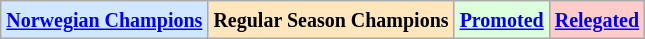<table class="wikitable">
<tr>
<td bgcolor="#D0E7FF"><small><strong><a href='#'>Norwegian Champions</a></strong></small></td>
<td bgcolor="#FFE6BD"><small><strong>Regular Season Champions</strong></small></td>
<td bgcolor="#ddffdd"><small><strong><a href='#'>Promoted</a></strong></small></td>
<td bgcolor="#FFCCCC"><small><strong><a href='#'>Relegated</a></strong></small></td>
</tr>
</table>
